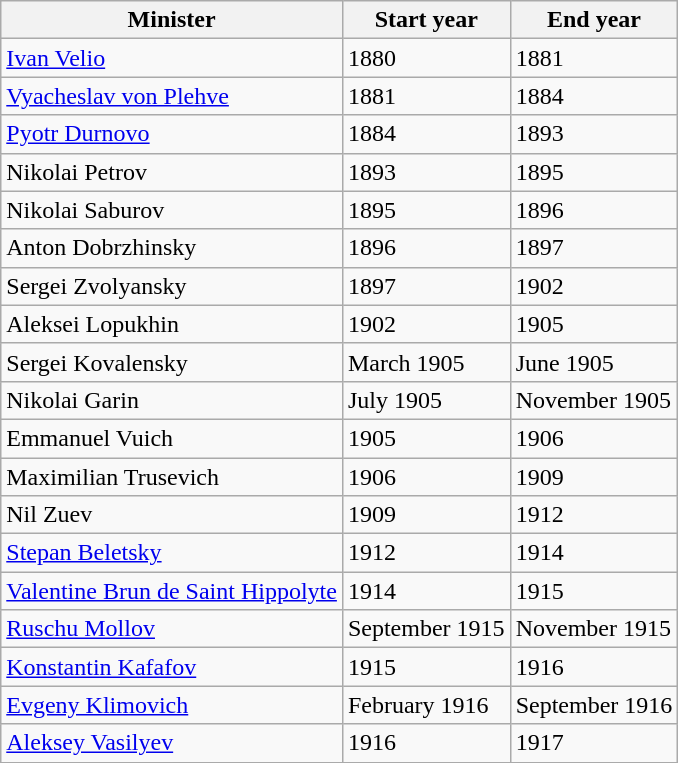<table class="wikitable">
<tr>
<th>Minister</th>
<th>Start year</th>
<th>End year</th>
</tr>
<tr>
<td><a href='#'>Ivan Velio</a></td>
<td>1880</td>
<td>1881</td>
</tr>
<tr>
<td><a href='#'>Vyacheslav von Plehve</a></td>
<td>1881</td>
<td>1884</td>
</tr>
<tr>
<td><a href='#'>Pyotr Durnovo</a></td>
<td>1884</td>
<td>1893</td>
</tr>
<tr>
<td>Nikolai Petrov</td>
<td>1893</td>
<td>1895</td>
</tr>
<tr>
<td>Nikolai Saburov</td>
<td>1895</td>
<td>1896</td>
</tr>
<tr>
<td>Anton Dobrzhinsky</td>
<td>1896</td>
<td>1897</td>
</tr>
<tr>
<td>Sergei Zvolyansky</td>
<td>1897</td>
<td>1902</td>
</tr>
<tr>
<td>Aleksei Lopukhin</td>
<td>1902</td>
<td>1905</td>
</tr>
<tr>
<td>Sergei Kovalensky</td>
<td>March 1905</td>
<td>June 1905</td>
</tr>
<tr>
<td>Nikolai Garin</td>
<td>July 1905</td>
<td>November 1905</td>
</tr>
<tr>
<td>Emmanuel Vuich</td>
<td>1905</td>
<td>1906</td>
</tr>
<tr>
<td>Maximilian Trusevich</td>
<td>1906</td>
<td>1909</td>
</tr>
<tr>
<td>Nil Zuev</td>
<td>1909</td>
<td>1912</td>
</tr>
<tr>
<td><a href='#'>Stepan Beletsky</a></td>
<td>1912</td>
<td>1914</td>
</tr>
<tr>
<td><a href='#'>Valentine Brun de Saint Hippolyte</a></td>
<td>1914</td>
<td>1915</td>
</tr>
<tr>
<td><a href='#'>Ruschu Mollov</a></td>
<td>September 1915</td>
<td>November 1915</td>
</tr>
<tr>
<td><a href='#'>Konstantin Kafafov</a></td>
<td>1915</td>
<td>1916</td>
</tr>
<tr>
<td><a href='#'>Evgeny Klimovich</a></td>
<td>February 1916</td>
<td>September 1916</td>
</tr>
<tr>
<td><a href='#'>Aleksey Vasilyev</a></td>
<td>1916</td>
<td>1917</td>
</tr>
<tr>
</tr>
</table>
